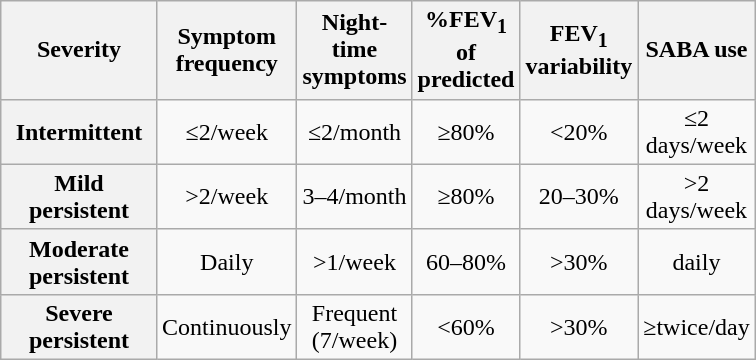<table class="wikitable" style="clear:right; float:right; margin-left:1em; text-align:center">
<tr>
<th scope="col" style="width:6em;">Severity</th>
<th scope="col" style="width:4em;">Symptom frequency</th>
<th scope="col" style="width:4em;">Night-time symptoms</th>
<th scope="col" style="width:4em;">%FEV<sub>1</sub> of predicted</th>
<th scope="col" style="width:4em;">FEV<sub>1</sub> variability</th>
<th scope="col" style="width:4em;">SABA use</th>
</tr>
<tr>
<th scope="row">Intermittent</th>
<td>≤2/week</td>
<td>≤2/month</td>
<td>≥80%</td>
<td><20%</td>
<td>≤2 days/week</td>
</tr>
<tr>
<th scope="row">Mild persistent</th>
<td>>2/week</td>
<td>3–4/month</td>
<td>≥80%</td>
<td>20–30%</td>
<td>>2 days/week</td>
</tr>
<tr>
<th scope="row">Moderate persistent</th>
<td>Daily</td>
<td>>1/week</td>
<td>60–80%</td>
<td>>30%</td>
<td>daily</td>
</tr>
<tr>
<th scope="row">Severe persistent</th>
<td>Continuously</td>
<td>Frequent (7/week)</td>
<td><60%</td>
<td>>30%</td>
<td>≥twice/day</td>
</tr>
</table>
